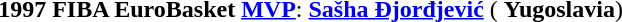<table width=95%>
<tr align=center>
<td><strong>1997 FIBA EuroBasket <a href='#'>MVP</a></strong>: <strong><a href='#'>Sašha Đjorđjević</a></strong> ( <strong>Yugoslavia</strong>)</td>
</tr>
</table>
